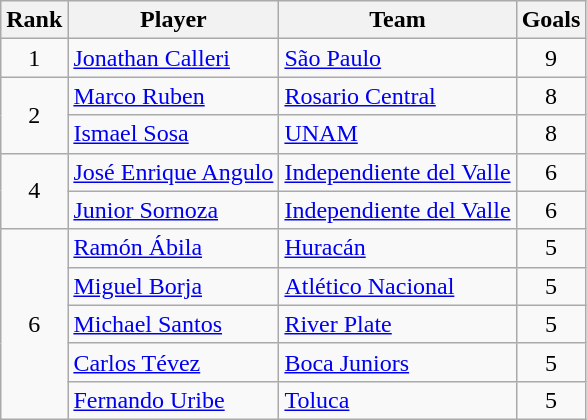<table class="wikitable">
<tr>
<th>Rank</th>
<th>Player</th>
<th>Team</th>
<th>Goals</th>
</tr>
<tr>
<td align=center>1</td>
<td> <a href='#'>Jonathan Calleri</a></td>
<td> <a href='#'>São Paulo</a></td>
<td align=center>9</td>
</tr>
<tr>
<td align=center rowspan=2>2</td>
<td> <a href='#'>Marco Ruben</a></td>
<td> <a href='#'>Rosario Central</a></td>
<td align=center>8</td>
</tr>
<tr>
<td> <a href='#'>Ismael Sosa</a></td>
<td> <a href='#'>UNAM</a></td>
<td align=center>8</td>
</tr>
<tr>
<td align=center rowspan=2>4</td>
<td> <a href='#'>José Enrique Angulo</a></td>
<td> <a href='#'>Independiente del Valle</a></td>
<td align=center>6</td>
</tr>
<tr>
<td> <a href='#'>Junior Sornoza</a></td>
<td> <a href='#'>Independiente del Valle</a></td>
<td align=center>6</td>
</tr>
<tr>
<td align=center rowspan=5>6</td>
<td> <a href='#'>Ramón Ábila</a></td>
<td> <a href='#'>Huracán</a></td>
<td align=center>5</td>
</tr>
<tr>
<td> <a href='#'>Miguel Borja</a></td>
<td> <a href='#'>Atlético Nacional</a></td>
<td align=center>5</td>
</tr>
<tr>
<td> <a href='#'>Michael Santos</a></td>
<td> <a href='#'>River Plate</a></td>
<td align=center>5</td>
</tr>
<tr>
<td> <a href='#'>Carlos Tévez</a></td>
<td> <a href='#'>Boca Juniors</a></td>
<td align=center>5</td>
</tr>
<tr>
<td> <a href='#'>Fernando Uribe</a></td>
<td> <a href='#'>Toluca</a></td>
<td align=center>5</td>
</tr>
</table>
